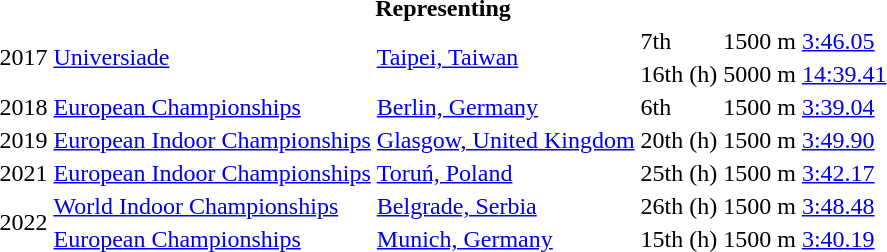<table>
<tr>
<th colspan="6">Representing </th>
</tr>
<tr>
<td rowspan=2>2017</td>
<td rowspan=2><a href='#'>Universiade</a></td>
<td rowspan=2><a href='#'>Taipei, Taiwan</a></td>
<td>7th</td>
<td>1500 m</td>
<td><a href='#'>3:46.05</a></td>
</tr>
<tr>
<td>16th (h)</td>
<td>5000 m</td>
<td><a href='#'>14:39.41</a></td>
</tr>
<tr>
<td>2018</td>
<td><a href='#'>European Championships</a></td>
<td><a href='#'>Berlin, Germany</a></td>
<td>6th</td>
<td>1500 m</td>
<td><a href='#'>3:39.04</a></td>
</tr>
<tr>
<td>2019</td>
<td><a href='#'>European Indoor Championships</a></td>
<td><a href='#'>Glasgow, United Kingdom</a></td>
<td>20th (h)</td>
<td>1500 m</td>
<td><a href='#'>3:49.90</a></td>
</tr>
<tr>
<td>2021</td>
<td><a href='#'>European Indoor Championships</a></td>
<td><a href='#'>Toruń, Poland</a></td>
<td>25th (h)</td>
<td>1500 m</td>
<td><a href='#'>3:42.17</a></td>
</tr>
<tr>
<td rowspan=2>2022</td>
<td><a href='#'>World Indoor Championships</a></td>
<td><a href='#'>Belgrade, Serbia</a></td>
<td>26th (h)</td>
<td>1500 m</td>
<td><a href='#'>3:48.48</a></td>
</tr>
<tr>
<td><a href='#'>European Championships</a></td>
<td><a href='#'>Munich, Germany</a></td>
<td>15th (h)</td>
<td>1500 m</td>
<td><a href='#'>3:40.19</a></td>
</tr>
</table>
